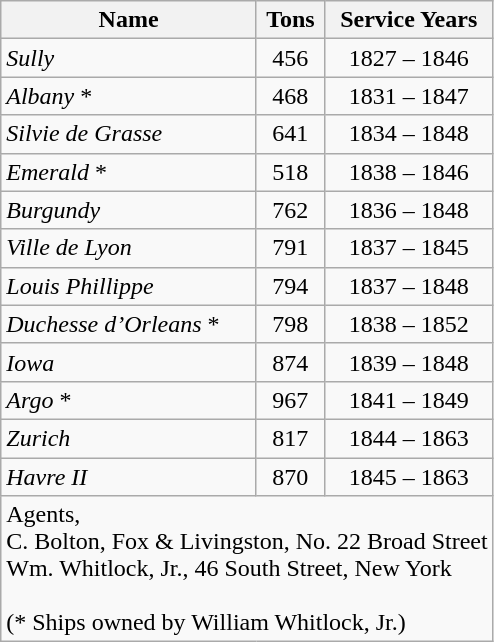<table Class="wikitable">
<tr>
<th>Name</th>
<th>Tons</th>
<th>Service Years</th>
</tr>
<tr>
<td><em>Sully</em></td>
<td style="text-align:center;">456</td>
<td style="text-align:center;">1827 – 1846</td>
</tr>
<tr>
<td><em>Albany</em> *</td>
<td style="text-align:center;">468</td>
<td style="text-align:center;">1831 – 1847</td>
</tr>
<tr>
<td><em>Silvie de Grasse</em></td>
<td style="text-align:center;">641</td>
<td style="text-align:center;">1834 – 1848</td>
</tr>
<tr>
<td><em>Emerald</em> *</td>
<td style="text-align:center;">518</td>
<td style="text-align:center;">1838 – 1846</td>
</tr>
<tr>
<td><em>Burgundy</em></td>
<td style="text-align:center;">762</td>
<td style="text-align:center;">1836 – 1848</td>
</tr>
<tr>
<td><em>Ville de Lyon</em></td>
<td style="text-align:center;">791</td>
<td style="text-align:center;">1837 – 1845</td>
</tr>
<tr>
<td><em>Louis Phillippe</em></td>
<td style="text-align:center;">794</td>
<td style="text-align:center;">1837 – 1848</td>
</tr>
<tr>
<td><em>Duchesse d’Orleans</em> *</td>
<td style="text-align:center;">798</td>
<td style="text-align:center;">1838 – 1852</td>
</tr>
<tr>
<td><em>Iowa</em></td>
<td style="text-align:center;">874</td>
<td style="text-align:center;">1839 – 1848</td>
</tr>
<tr>
<td><em>Argo</em> *</td>
<td style="text-align:center;">967</td>
<td style="text-align:center;">1841 – 1849</td>
</tr>
<tr>
<td><em>Zurich</em></td>
<td style="text-align:center;">817</td>
<td style="text-align:center;">1844 – 1863</td>
</tr>
<tr>
<td><em>Havre II</em></td>
<td style="text-align:center;">870</td>
<td style="text-align:center;">1845 – 1863</td>
</tr>
<tr>
<td colspan="3">Agents,<br>C. Bolton, Fox & Livingston, No. 22 Broad Street<br>Wm. Whitlock, Jr., 46 South Street, New York<br><br>(* Ships owned by William Whitlock, Jr.)</td>
</tr>
</table>
